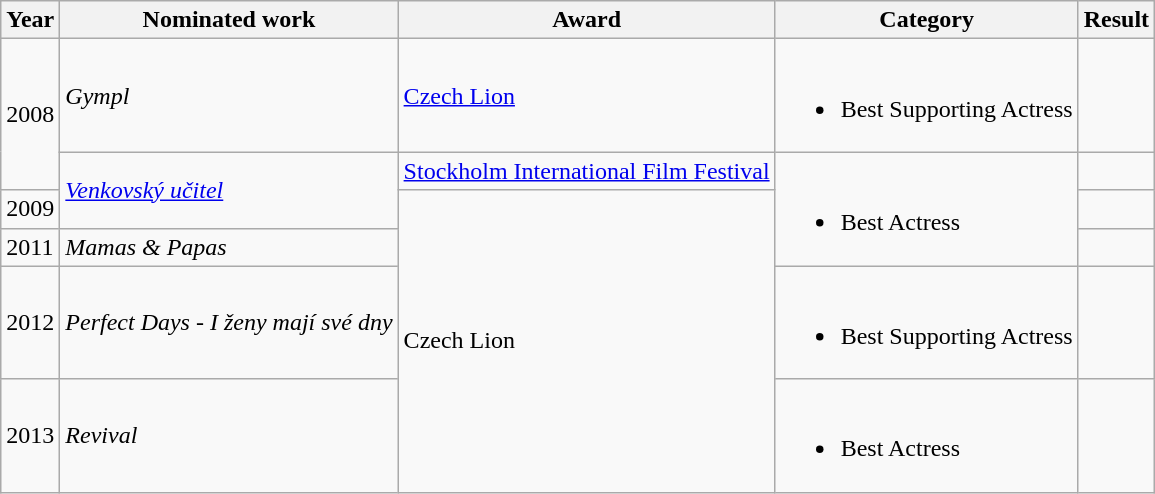<table class="wikitable">
<tr>
<th>Year</th>
<th>Nominated work</th>
<th>Award</th>
<th>Category</th>
<th>Result</th>
</tr>
<tr>
<td rowspan=2>2008</td>
<td><em>Gympl</em></td>
<td><a href='#'>Czech Lion</a></td>
<td><br><ul><li>Best Supporting Actress</li></ul></td>
<td></td>
</tr>
<tr>
<td rowspan=2><em><a href='#'>Venkovský učitel</a></em></td>
<td><a href='#'>Stockholm International Film Festival</a></td>
<td rowspan=3><br><ul><li>Best Actress</li></ul></td>
<td></td>
</tr>
<tr>
<td>2009</td>
<td rowspan=4>Czech Lion</td>
<td></td>
</tr>
<tr>
<td>2011</td>
<td><em>Mamas & Papas</em></td>
<td></td>
</tr>
<tr>
<td>2012</td>
<td><em>Perfect Days - I ženy mají své dny</em></td>
<td><br><ul><li>Best Supporting Actress</li></ul></td>
<td></td>
</tr>
<tr>
<td>2013</td>
<td><em>Revival</em></td>
<td><br><ul><li>Best Actress</li></ul></td>
<td></td>
</tr>
</table>
